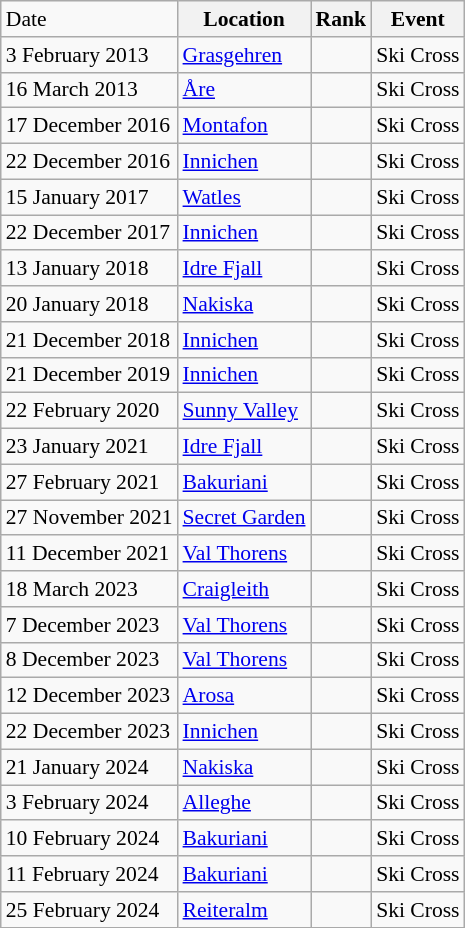<table class="wikitable sortable" style="font-size:90%" style="text-align:center">
<tr>
<td>Date</td>
<th>Location</th>
<th>Rank</th>
<th>Event</th>
</tr>
<tr>
<td>3 February 2013</td>
<td><a href='#'>Grasgehren</a></td>
<td></td>
<td>Ski Cross</td>
</tr>
<tr>
<td>16 March 2013</td>
<td><a href='#'>Åre</a></td>
<td></td>
<td>Ski Cross</td>
</tr>
<tr>
<td>17 December 2016</td>
<td><a href='#'>Montafon</a></td>
<td></td>
<td>Ski Cross</td>
</tr>
<tr>
<td>22 December 2016</td>
<td><a href='#'>Innichen</a></td>
<td></td>
<td>Ski Cross</td>
</tr>
<tr>
<td>15 January 2017</td>
<td><a href='#'>Watles</a></td>
<td></td>
<td>Ski Cross</td>
</tr>
<tr>
<td>22 December 2017</td>
<td><a href='#'>Innichen</a></td>
<td></td>
<td>Ski Cross</td>
</tr>
<tr>
<td>13 January 2018</td>
<td><a href='#'>Idre Fjall</a></td>
<td></td>
<td>Ski Cross</td>
</tr>
<tr>
<td>20 January 2018</td>
<td><a href='#'>Nakiska</a></td>
<td></td>
<td>Ski Cross</td>
</tr>
<tr>
<td>21 December 2018</td>
<td><a href='#'>Innichen</a></td>
<td></td>
<td>Ski Cross</td>
</tr>
<tr>
<td>21 December 2019</td>
<td><a href='#'>Innichen</a></td>
<td></td>
<td>Ski Cross</td>
</tr>
<tr>
<td>22 February 2020</td>
<td><a href='#'>Sunny Valley</a></td>
<td></td>
<td>Ski Cross</td>
</tr>
<tr>
<td>23 January 2021</td>
<td><a href='#'>Idre Fjall</a></td>
<td></td>
<td>Ski Cross</td>
</tr>
<tr>
<td>27 February 2021</td>
<td><a href='#'>Bakuriani</a></td>
<td></td>
<td>Ski Cross</td>
</tr>
<tr>
<td>27 November 2021</td>
<td><a href='#'>Secret Garden</a></td>
<td></td>
<td>Ski Cross</td>
</tr>
<tr>
<td>11 December 2021</td>
<td><a href='#'>Val Thorens</a></td>
<td></td>
<td>Ski Cross</td>
</tr>
<tr>
<td>18 March 2023</td>
<td><a href='#'>Craigleith</a></td>
<td></td>
<td>Ski Cross</td>
</tr>
<tr>
<td>7 December 2023</td>
<td><a href='#'>Val Thorens</a></td>
<td></td>
<td>Ski Cross</td>
</tr>
<tr>
<td>8 December 2023</td>
<td><a href='#'>Val Thorens</a></td>
<td></td>
<td>Ski Cross</td>
</tr>
<tr>
<td>12 December 2023</td>
<td><a href='#'>Arosa</a></td>
<td></td>
<td>Ski Cross</td>
</tr>
<tr>
<td>22 December 2023</td>
<td><a href='#'>Innichen</a></td>
<td></td>
<td>Ski Cross</td>
</tr>
<tr>
<td>21 January 2024</td>
<td><a href='#'>Nakiska</a></td>
<td></td>
<td>Ski Cross</td>
</tr>
<tr>
<td>3 February 2024</td>
<td><a href='#'>Alleghe</a></td>
<td></td>
<td>Ski Cross</td>
</tr>
<tr>
<td>10 February 2024</td>
<td><a href='#'>Bakuriani</a></td>
<td></td>
<td>Ski Cross</td>
</tr>
<tr>
<td>11 February 2024</td>
<td><a href='#'>Bakuriani</a></td>
<td></td>
<td>Ski Cross</td>
</tr>
<tr>
<td>25 February 2024</td>
<td><a href='#'>Reiteralm</a></td>
<td></td>
<td>Ski Cross</td>
</tr>
</table>
